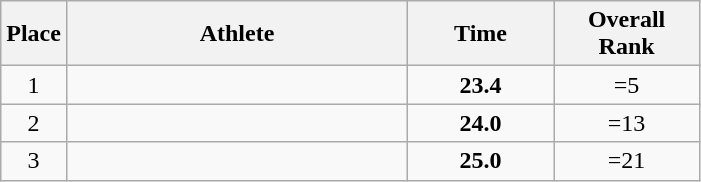<table class=wikitable style="text-align:center">
<tr>
<th width=20>Place</th>
<th width=220>Athlete</th>
<th width=90>Time</th>
<th width=90>Overall Rank</th>
</tr>
<tr>
<td>1</td>
<td align=left></td>
<td><strong>23.4</strong></td>
<td>=5</td>
</tr>
<tr>
<td>2</td>
<td align=left></td>
<td><strong>24.0</strong></td>
<td>=13</td>
</tr>
<tr>
<td>3</td>
<td align=left></td>
<td><strong>25.0</strong></td>
<td>=21</td>
</tr>
</table>
